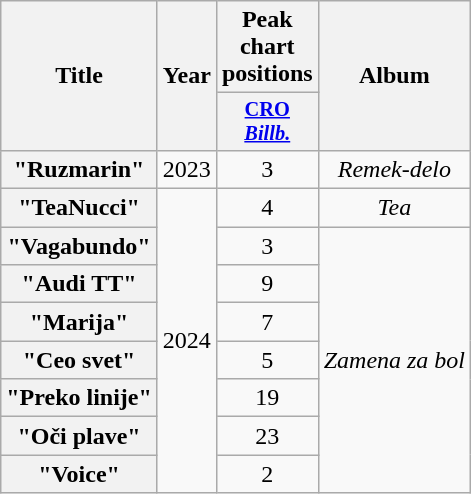<table class="wikitable plainrowheaders" style="text-align:center;">
<tr>
<th scope="col" rowspan="2">Title</th>
<th scope="col" rowspan="2">Year</th>
<th scope="col" colspan="1">Peak chart positions</th>
<th scope="col" rowspan="2">Album</th>
</tr>
<tr>
<th scope="col" style="width:3em; font-size:85%;"><a href='#'>CRO<br><em>Billb.</em></a><br></th>
</tr>
<tr>
<th scope="row">"Ruzmarin"<br></th>
<td>2023</td>
<td>3</td>
<td><em>Remek-delo</em></td>
</tr>
<tr>
<th scope="row">"TeaNucci"<br></th>
<td rowspan="8">2024</td>
<td>4</td>
<td><em>Tea</em></td>
</tr>
<tr>
<th scope="row">"Vagabundo"<br></th>
<td>3</td>
<td rowspan="7"><em>Zamena za bol</em></td>
</tr>
<tr>
<th scope="row">"Audi TT"</th>
<td>9</td>
</tr>
<tr>
<th scope="row">"Marija"</th>
<td>7</td>
</tr>
<tr>
<th scope="row">"Ceo svet"<br></th>
<td>5</td>
</tr>
<tr>
<th scope="row">"Preko linije"<br></th>
<td>19</td>
</tr>
<tr>
<th scope="row">"Oči plave"</th>
<td>23</td>
</tr>
<tr>
<th scope="row">"Voice"</th>
<td>2</td>
</tr>
</table>
